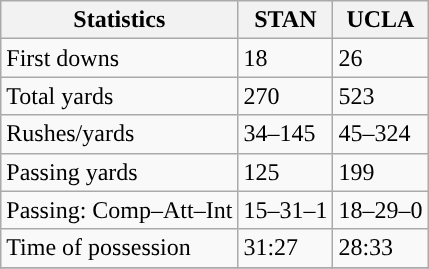<table class="wikitable" style="float: left;">
<tr>
<th>Statistics</th>
<th>STAN</th>
<th>UCLA</th>
</tr>
<tr>
<td>First downs</td>
<td>18</td>
<td>26</td>
</tr>
<tr>
<td>Total yards</td>
<td>270</td>
<td>523</td>
</tr>
<tr>
<td>Rushes/yards</td>
<td>34–145</td>
<td>45–324</td>
</tr>
<tr>
<td>Passing yards</td>
<td>125</td>
<td>199</td>
</tr>
<tr>
<td>Passing: Comp–Att–Int</td>
<td>15–31–1</td>
<td>18–29–0</td>
</tr>
<tr>
<td>Time of possession</td>
<td>31:27</td>
<td>28:33</td>
</tr>
<tr>
</tr>
</table>
